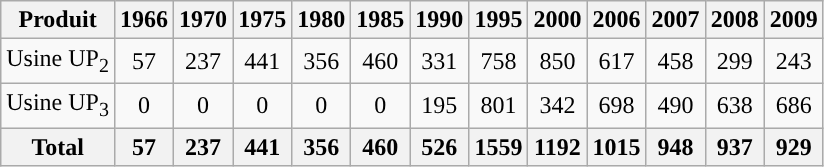<table class="wikitable sortable" style="text-align:center">
<tr>
<th>Produit</th>
<th>1966</th>
<th>1970</th>
<th>1975</th>
<th>1980</th>
<th>1985</th>
<th>1990</th>
<th>1995</th>
<th>2000</th>
<th>2006</th>
<th>2007</th>
<th>2008</th>
<th>2009</th>
</tr>
<tr>
<td>Usine UP<sub>2</sub></td>
<td>57</td>
<td>237</td>
<td>441</td>
<td>356</td>
<td>460</td>
<td>331</td>
<td>758</td>
<td>850</td>
<td>617</td>
<td>458</td>
<td>299</td>
<td>243</td>
</tr>
<tr>
<td>Usine UP<sub>3</sub></td>
<td>0</td>
<td>0</td>
<td>0</td>
<td>0</td>
<td>0</td>
<td>195</td>
<td>801</td>
<td>342</td>
<td>698</td>
<td>490</td>
<td>638</td>
<td>686</td>
</tr>
<tr>
<th>Total</th>
<th>57</th>
<th>237</th>
<th>441</th>
<th>356</th>
<th>460</th>
<th>526</th>
<th>1559</th>
<th>1192</th>
<th>1015</th>
<th>948</th>
<th>937</th>
<th>929</th>
</tr>
</table>
